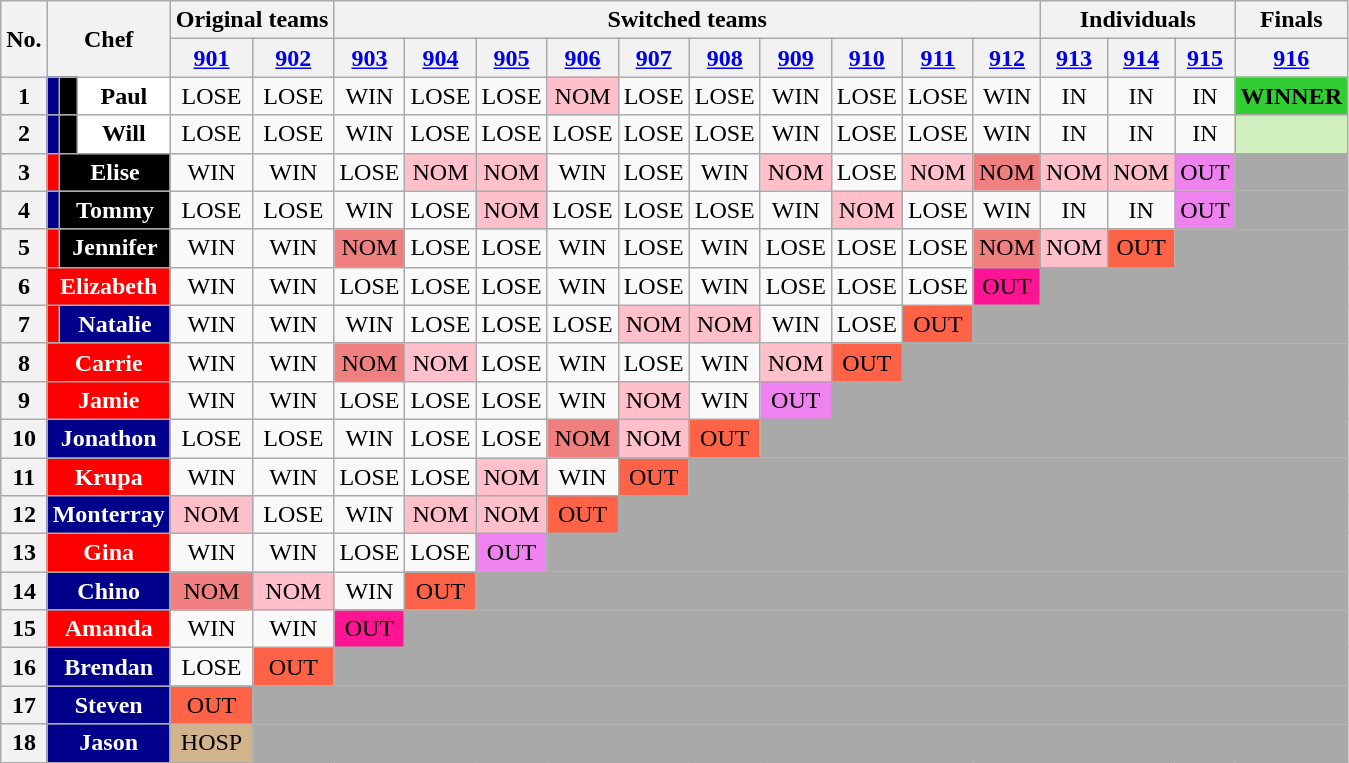<table class="wikitable" style="text-align:center">
<tr>
<th rowspan="2">No.</th>
<th colspan="4" rowspan="2">Chef</th>
<th colspan=2>Original teams</th>
<th colspan=10>Switched teams</th>
<th colspan=3>Individuals</th>
<th>Finals</th>
</tr>
<tr>
<th scope="col"><a href='#'>901</a></th>
<th scope="col"><a href='#'>902</a></th>
<th scope="col"><a href='#'>903</a></th>
<th scope="col"><a href='#'>904</a></th>
<th scope="col"><a href='#'>905</a></th>
<th scope="col"><a href='#'>906</a></th>
<th scope="col"><a href='#'>907</a></th>
<th scope="col"><a href='#'>908</a></th>
<th scope="col"><a href='#'>909</a></th>
<th scope="col"><a href='#'>910</a></th>
<th scope="col"><a href='#'>911</a></th>
<th scope="col"><a href='#'>912</a></th>
<th scope="col"><a href='#'>913</a></th>
<th scope="col"><a href='#'>914</a></th>
<th scope="col"><a href='#'>915</a></th>
<th scope="col"><a href='#'>916</a></th>
</tr>
<tr>
<th>1</th>
<th style="background:darkblue; color:#fff;" colspan="2"></th>
<th style="background:black; color:#fff;"></th>
<th style="background:white; color:#000;">Paul</th>
<td>LOSE</td>
<td>LOSE</td>
<td>WIN</td>
<td>LOSE</td>
<td>LOSE</td>
<td style="background:pink">NOM</td>
<td>LOSE</td>
<td>LOSE</td>
<td>WIN</td>
<td>LOSE</td>
<td>LOSE</td>
<td>WIN</td>
<td>IN</td>
<td>IN</td>
<td>IN</td>
<td style="background:limegreen"><strong>WINNER</strong></td>
</tr>
<tr>
<th>2</th>
<th style="background:darkblue; color:#fff;" colspan="2"></th>
<th style="background:black; color:#fff;"></th>
<th style="background:#fff; color:#000;">Will</th>
<td>LOSE</td>
<td>LOSE</td>
<td>WIN</td>
<td>LOSE</td>
<td>LOSE</td>
<td>LOSE</td>
<td>LOSE</td>
<td>LOSE</td>
<td>WIN</td>
<td>LOSE</td>
<td>LOSE</td>
<td>WIN</td>
<td>IN</td>
<td>IN</td>
<td>IN</td>
<td style="background:#D0F0C0"></td>
</tr>
<tr>
<th>3</th>
<th style="background:red; color:#fff;" colspan="2"></th>
<th colspan="2" style="background:#000; color:#fff;">Elise</th>
<td>WIN</td>
<td>WIN</td>
<td>LOSE</td>
<td style="background:pink">NOM</td>
<td style="background:pink">NOM</td>
<td>WIN</td>
<td>LOSE</td>
<td>WIN</td>
<td style="background:pink">NOM</td>
<td>LOSE</td>
<td style="background:pink">NOM</td>
<td style="background:lightcoral">NOM</td>
<td style="background:pink">NOM</td>
<td style="background:pink">NOM</td>
<td style="background:violet">OUT</td>
<td style="background:darkgrey;"></td>
</tr>
<tr>
<th>4</th>
<th style="background:darkblue; color:#fff;" colspan="2"></th>
<th colspan="2" style="background:#000; color:#fff;">Tommy</th>
<td>LOSE</td>
<td>LOSE</td>
<td>WIN</td>
<td>LOSE</td>
<td style="background:pink">NOM</td>
<td>LOSE</td>
<td>LOSE</td>
<td>LOSE</td>
<td>WIN</td>
<td style="background:pink">NOM</td>
<td>LOSE</td>
<td>WIN</td>
<td>IN</td>
<td>IN</td>
<td style="background:violet">OUT</td>
<td style="background:darkgrey;"></td>
</tr>
<tr>
<th>5</th>
<th style="background:red; color:#fff;" colspan="2"></th>
<th colspan="2" style="background:#000; color:#fff;">Jennifer</th>
<td>WIN</td>
<td>WIN</td>
<td style="background:lightcoral">NOM</td>
<td>LOSE</td>
<td>LOSE</td>
<td>WIN</td>
<td>LOSE</td>
<td>WIN</td>
<td>LOSE</td>
<td>LOSE</td>
<td>LOSE</td>
<td style="background:lightcoral">NOM</td>
<td style="background:pink">NOM</td>
<td style="background:tomato">OUT</td>
<td colspan="2" style="background:darkgrey;"></td>
</tr>
<tr>
<th>6</th>
<th colspan="4" style="background:red; color:#fff;">Elizabeth</th>
<td>WIN</td>
<td>WIN</td>
<td>LOSE</td>
<td>LOSE</td>
<td>LOSE</td>
<td>WIN</td>
<td>LOSE</td>
<td>WIN</td>
<td>LOSE</td>
<td>LOSE</td>
<td>LOSE</td>
<td style="background:deeppink">OUT</td>
<td colspan="4" style="background:darkgrey;"></td>
</tr>
<tr>
<th>7</th>
<th style="background:red; color:#fff;"></th>
<th colspan="3" style="background:darkblue; color:#fff;">Natalie</th>
<td>WIN</td>
<td>WIN</td>
<td>WIN</td>
<td>LOSE</td>
<td>LOSE</td>
<td>LOSE</td>
<td style="background:pink">NOM</td>
<td style="background:pink">NOM</td>
<td>WIN</td>
<td>LOSE</td>
<td style="background:tomato">OUT</td>
<td colspan="5" style="background:darkgrey;"></td>
</tr>
<tr>
<th>8</th>
<th colspan="4" style="background:red; color:#fff;">Carrie</th>
<td>WIN</td>
<td>WIN</td>
<td style="background:lightcoral">NOM</td>
<td style="background:pink">NOM</td>
<td>LOSE</td>
<td>WIN</td>
<td>LOSE</td>
<td>WIN</td>
<td style="background:pink">NOM</td>
<td style="background:tomato">OUT</td>
<td colspan="6" style="background:darkgrey;"></td>
</tr>
<tr>
<th>9</th>
<th colspan="4" style="background:red; color:#fff;">Jamie</th>
<td>WIN</td>
<td>WIN</td>
<td>LOSE</td>
<td>LOSE</td>
<td>LOSE</td>
<td>WIN</td>
<td style="background:pink">NOM</td>
<td>WIN</td>
<td style="background:violet">OUT</td>
<td colspan="7" style="background:darkgrey;"></td>
</tr>
<tr>
<th>10</th>
<th colspan="4" style="background:darkblue; color:#fff;">Jonathon</th>
<td>LOSE</td>
<td>LOSE</td>
<td>WIN</td>
<td>LOSE</td>
<td>LOSE</td>
<td style="background:lightcoral">NOM</td>
<td style="background:pink">NOM</td>
<td style="background:tomato">OUT</td>
<td colspan="8" style="background:darkgrey;"></td>
</tr>
<tr>
<th>11</th>
<th colspan="4" style="background:red; color:#fff;">Krupa</th>
<td>WIN</td>
<td>WIN</td>
<td>LOSE</td>
<td>LOSE</td>
<td style="background:pink">NOM</td>
<td>WIN</td>
<td style="background:tomato">OUT</td>
<td colspan="9" style="background:darkgrey;"></td>
</tr>
<tr>
<th>12</th>
<th colspan="4" style="background:darkblue; color:#fff;">Monterray</th>
<td style="background:pink">NOM</td>
<td>LOSE</td>
<td>WIN</td>
<td style="background:pink">NOM</td>
<td style="background:pink">NOM</td>
<td style="background:tomato">OUT</td>
<td colspan="10" style="background:darkgrey;"></td>
</tr>
<tr>
<th>13</th>
<th colspan="4" style="background:red; color:#fff;">Gina</th>
<td>WIN</td>
<td>WIN</td>
<td>LOSE</td>
<td>LOSE</td>
<td style="background:violet">OUT</td>
<td colspan="11" style="background:darkgrey;"></td>
</tr>
<tr>
<th>14</th>
<th colspan="4" style="background:darkblue; color:#fff;">Chino</th>
<td style="background:lightcoral">NOM</td>
<td style="background:pink">NOM</td>
<td>WIN</td>
<td style="background:tomato">OUT</td>
<td colspan="12" style="background:darkgrey;"></td>
</tr>
<tr>
<th>15</th>
<th colspan="4" style="background:red; color:#fff;">Amanda</th>
<td>WIN</td>
<td>WIN</td>
<td style="background:deeppink">OUT</td>
<td colspan="13" style="background:darkgrey;"></td>
</tr>
<tr>
<th>16</th>
<th colspan="4" style="background:darkblue; color:#fff;">Brendan</th>
<td>LOSE</td>
<td style="background:tomato">OUT</td>
<td colspan="14" style="background:darkgrey;"></td>
</tr>
<tr>
<th>17</th>
<th colspan="4" style="background:darkblue; color:#fff;">Steven</th>
<td style="background:tomato">OUT</td>
<td colspan="15" style="background:darkgrey;"></td>
</tr>
<tr>
<th>18</th>
<th colspan="4" style="background:darkblue; color:#fff;">Jason</th>
<td style="background:tan">HOSP</td>
<td colspan="15" style="background:darkgrey;"></td>
</tr>
</table>
